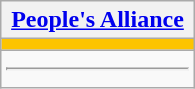<table class="wikitable floatright" style="width:130px;">
<tr>
<th><a href='#'>People's Alliance</a></th>
</tr>
<tr>
<td style="background:#fdc400; width:2px;"></td>
</tr>
<tr>
<td><hr></td>
</tr>
</table>
